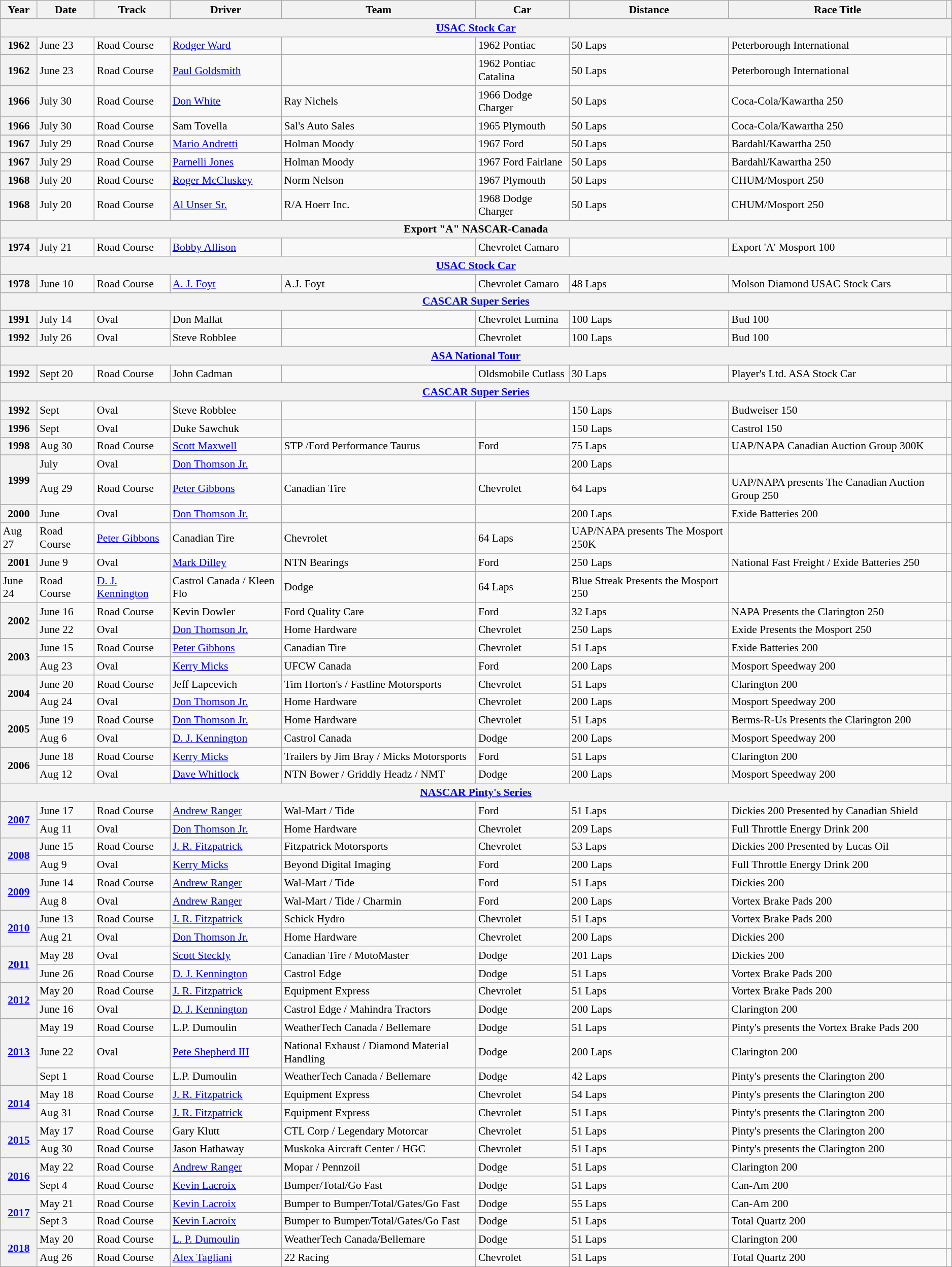<table class="sortable wikitable" style="font-size: 90%;">
<tr>
<th>Year</th>
<th>Date</th>
<th>Track</th>
<th>Driver</th>
<th>Team</th>
<th>Car</th>
<th>Distance</th>
<th>Race Title</th>
<th></th>
</tr>
<tr>
<th colspan=9><a href='#'>USAC Stock Car</a></th>
</tr>
<tr>
<th>1962</th>
<td>June 23</td>
<td>Road Course</td>
<td> <a href='#'>Rodger Ward</a></td>
<td></td>
<td>1962 Pontiac</td>
<td>50 Laps</td>
<td>Peterborough International</td>
<td></td>
</tr>
<tr>
<th>1962</th>
<td>June 23</td>
<td>Road Course</td>
<td> <a href='#'>Paul Goldsmith</a></td>
<td></td>
<td>1962 Pontiac Catalina</td>
<td>50 Laps</td>
<td>Peterborough International</td>
<td></td>
</tr>
<tr>
</tr>
<tr>
<th>1966</th>
<td>July 30</td>
<td>Road Course</td>
<td> <a href='#'>Don White</a></td>
<td>Ray Nichels</td>
<td>1966 Dodge Charger</td>
<td>50 Laps</td>
<td>Coca-Cola/Kawartha 250</td>
<td></td>
</tr>
<tr>
</tr>
<tr>
<th>1966</th>
<td>July 30</td>
<td>Road Course</td>
<td> Sam Tovella</td>
<td>Sal's Auto Sales</td>
<td>1965 Plymouth</td>
<td>50 Laps</td>
<td>Coca-Cola/Kawartha 250</td>
<td></td>
</tr>
<tr>
</tr>
<tr>
<th>1967</th>
<td>July 29</td>
<td>Road Course</td>
<td> <a href='#'>Mario Andretti</a></td>
<td>Holman Moody</td>
<td>1967 Ford</td>
<td>50 Laps</td>
<td>Bardahl/Kawartha 250</td>
<td></td>
</tr>
<tr>
</tr>
<tr>
<th>1967</th>
<td>July 29</td>
<td>Road Course</td>
<td> <a href='#'>Parnelli Jones</a></td>
<td>Holman Moody</td>
<td>1967 Ford Fairlane</td>
<td>50 Laps</td>
<td>Bardahl/Kawartha 250</td>
<td></td>
</tr>
<tr>
<th>1968</th>
<td>July 20</td>
<td>Road Course</td>
<td> <a href='#'>Roger McCluskey</a></td>
<td>Norm Nelson</td>
<td>1967 Plymouth</td>
<td>50 Laps</td>
<td>CHUM/Mosport 250</td>
<td></td>
</tr>
<tr>
<th>1968</th>
<td>July 20</td>
<td>Road Course</td>
<td> <a href='#'>Al Unser Sr.</a></td>
<td>R/A Hoerr Inc.</td>
<td>1968 Dodge Charger</td>
<td>50 Laps</td>
<td>CHUM/Mosport 250</td>
<td></td>
</tr>
<tr>
<th colspan=9>Export "A" NASCAR-Canada</th>
</tr>
<tr>
<th>1974</th>
<td>July 21</td>
<td>Road Course</td>
<td> <a href='#'>Bobby Allison</a></td>
<td></td>
<td>Chevrolet Camaro</td>
<td></td>
<td>Export 'A' Mosport 100</td>
<td></td>
</tr>
<tr>
<th colspan=9><a href='#'>USAC Stock Car</a></th>
</tr>
<tr>
<th>1978</th>
<td>June 10</td>
<td>Road Course</td>
<td> <a href='#'>A. J. Foyt</a></td>
<td>A.J. Foyt</td>
<td>Chevrolet Camaro</td>
<td>48 Laps</td>
<td>Molson Diamond USAC Stock Cars</td>
<td></td>
</tr>
<tr>
<th colspan=9><a href='#'>CASCAR Super Series</a></th>
</tr>
<tr>
<th>1991</th>
<td>July 14</td>
<td>Oval</td>
<td> Don Mallat</td>
<td></td>
<td>Chevrolet Lumina</td>
<td>100 Laps</td>
<td>Bud 100</td>
<td></td>
</tr>
<tr>
<th>1992</th>
<td>July 26</td>
<td>Oval</td>
<td> Steve Robblee</td>
<td></td>
<td>Chevrolet</td>
<td>100 Laps</td>
<td>Bud 100</td>
<td></td>
</tr>
<tr>
</tr>
<tr>
<th colspan=9><a href='#'>ASA National Tour</a></th>
</tr>
<tr>
<th>1992</th>
<td>Sept 20</td>
<td>Road Course</td>
<td> John Cadman</td>
<td></td>
<td>Oldsmobile Cutlass</td>
<td>30 Laps</td>
<td>Player's Ltd. ASA Stock Car</td>
<td></td>
</tr>
<tr>
<th colspan=9><a href='#'>CASCAR Super Series</a></th>
</tr>
<tr>
<th>1992</th>
<td>Sept</td>
<td>Oval</td>
<td> Steve Robblee</td>
<td></td>
<td></td>
<td>150 Laps</td>
<td>Budweiser 150</td>
<td></td>
</tr>
<tr>
<th>1996</th>
<td>Sept</td>
<td>Oval</td>
<td> Duke Sawchuk</td>
<td></td>
<td></td>
<td>150 Laps</td>
<td>Castrol 150</td>
<td></td>
</tr>
<tr>
<th>1998</th>
<td>Aug 30</td>
<td>Road Course</td>
<td> <a href='#'>Scott Maxwell</a></td>
<td>STP /Ford Performance Taurus</td>
<td>Ford</td>
<td>75 Laps</td>
<td>UAP/NAPA Canadian Auction Group 300K</td>
<td></td>
</tr>
<tr>
</tr>
<tr>
<th rowspan=2>1999</th>
<td>July</td>
<td>Oval</td>
<td> <a href='#'>Don Thomson Jr.</a></td>
<td></td>
<td></td>
<td>200 Laps</td>
<td></td>
<td></td>
</tr>
<tr>
<td>Aug 29</td>
<td>Road Course</td>
<td> <a href='#'>Peter Gibbons</a></td>
<td>Canadian Tire</td>
<td>Chevrolet</td>
<td>64 Laps</td>
<td>UAP/NAPA presents The Canadian Auction Group 250</td>
<td></td>
</tr>
<tr>
<th rowspan=2>2000</th>
<td>June</td>
<td>Oval</td>
<td> <a href='#'>Don Thomson Jr.</a></td>
<td></td>
<td></td>
<td>200 Laps</td>
<td>Exide Batteries 200</td>
<td></td>
</tr>
<tr>
</tr>
<tr>
<td>Aug 27</td>
<td>Road Course</td>
<td> <a href='#'>Peter Gibbons</a></td>
<td>Canadian Tire</td>
<td>Chevrolet</td>
<td>64 Laps</td>
<td>UAP/NAPA presents The Mosport 250K</td>
<td></td>
</tr>
<tr>
</tr>
<tr>
<th rowspan=2>2001</th>
<td>June 9</td>
<td>Oval</td>
<td> <a href='#'>Mark Dilley</a></td>
<td>NTN Bearings</td>
<td>Ford</td>
<td>250 Laps</td>
<td>National Fast Freight / Exide Batteries 250</td>
<td></td>
</tr>
<tr>
</tr>
<tr>
<td>June 24</td>
<td>Road Course</td>
<td> <a href='#'>D. J. Kennington</a></td>
<td>Castrol Canada / Kleen Flo</td>
<td>Dodge</td>
<td>64 Laps</td>
<td>Blue Streak Presents the Mosport 250</td>
<td></td>
</tr>
<tr>
<th rowspan=2>2002</th>
<td>June 16</td>
<td>Road Course</td>
<td> Kevin Dowler</td>
<td>Ford Quality Care</td>
<td>Ford</td>
<td>32 Laps</td>
<td>NAPA Presents the Clarington 250</td>
<td></td>
</tr>
<tr>
<td>June 22</td>
<td>Oval</td>
<td> <a href='#'>Don Thomson Jr.</a></td>
<td>Home Hardware</td>
<td>Chevrolet</td>
<td>250 Laps</td>
<td>Exide Presents the Mosport 250</td>
<td></td>
</tr>
<tr>
<th rowspan=2>2003</th>
<td>June 15</td>
<td>Road Course</td>
<td> <a href='#'>Peter Gibbons</a></td>
<td>Canadian Tire</td>
<td>Chevrolet</td>
<td>51 Laps</td>
<td>Exide Batteries 200</td>
<td></td>
</tr>
<tr>
<td>Aug 23</td>
<td>Oval</td>
<td> <a href='#'>Kerry Micks</a></td>
<td>UFCW Canada</td>
<td>Ford</td>
<td>200 Laps</td>
<td>Mosport Speedway 200</td>
<td></td>
</tr>
<tr>
<th rowspan=2>2004</th>
<td>June 20</td>
<td>Road Course</td>
<td> Jeff Lapcevich</td>
<td>Tim Horton's / Fastline Motorsports</td>
<td>Chevrolet</td>
<td>51 Laps</td>
<td>Clarington 200</td>
<td></td>
</tr>
<tr>
<td>Aug 24</td>
<td>Oval</td>
<td> <a href='#'>Don Thomson Jr.</a></td>
<td>Home Hardware</td>
<td>Chevrolet</td>
<td>200 Laps</td>
<td>Mosport Speedway 200</td>
<td></td>
</tr>
<tr>
<th rowspan=2>2005</th>
<td>June 19</td>
<td>Road Course</td>
<td> <a href='#'>Don Thomson Jr.</a></td>
<td>Home Hardware</td>
<td>Chevrolet</td>
<td>51 Laps</td>
<td>Berms-R-Us Presents the Clarington 200</td>
<td></td>
</tr>
<tr>
<td>Aug 6</td>
<td>Oval</td>
<td> <a href='#'>D. J. Kennington</a></td>
<td>Castrol Canada</td>
<td>Dodge</td>
<td>200 Laps</td>
<td>Mosport Speedway 200</td>
<td></td>
</tr>
<tr>
<th rowspan=2>2006</th>
<td>June 18</td>
<td>Road Course</td>
<td> <a href='#'>Kerry Micks</a></td>
<td>Trailers by Jim Bray / Micks Motorsports</td>
<td>Ford</td>
<td>51 Laps</td>
<td>Clarington 200</td>
<td></td>
</tr>
<tr>
<td>Aug 12</td>
<td>Oval</td>
<td> <a href='#'>Dave Whitlock</a></td>
<td>NTN Bower / Griddly Headz / NMT</td>
<td>Dodge</td>
<td>200 Laps</td>
<td>Mosport Speedway 200</td>
<td></td>
</tr>
<tr>
<th colspan=9><a href='#'>NASCAR Pinty's Series</a></th>
</tr>
<tr>
<th rowspan=2><a href='#'>2007</a></th>
<td>June 17</td>
<td>Road Course</td>
<td> <a href='#'>Andrew Ranger</a></td>
<td>Wal-Mart / Tide</td>
<td>Ford</td>
<td>51 Laps</td>
<td>Dickies 200 Presented by Canadian Shield</td>
<td></td>
</tr>
<tr>
<td>Aug 11</td>
<td>Oval</td>
<td> <a href='#'>Don Thomson Jr.</a></td>
<td>Home Hardware</td>
<td>Chevrolet</td>
<td>209 Laps</td>
<td>Full Throttle Energy Drink 200</td>
<td></td>
</tr>
<tr>
<th rowspan=2><a href='#'>2008</a></th>
<td>June 15</td>
<td>Road Course</td>
<td> <a href='#'>J. R. Fitzpatrick</a></td>
<td>Fitzpatrick Motorsports</td>
<td>Chevrolet</td>
<td>53 Laps</td>
<td>Dickies 200 Presented by Lucas Oil</td>
<td></td>
</tr>
<tr>
<td>Aug 9</td>
<td>Oval</td>
<td> <a href='#'>Kerry Micks</a></td>
<td>Beyond Digital Imaging</td>
<td>Ford</td>
<td>200 Laps</td>
<td>Full Throttle Energy Drink 200</td>
<td></td>
</tr>
<tr>
</tr>
<tr>
<th rowspan=2><a href='#'>2009</a></th>
<td>June 14</td>
<td>Road Course</td>
<td> <a href='#'>Andrew Ranger</a></td>
<td>Wal-Mart / Tide</td>
<td>Ford</td>
<td>51 Laps</td>
<td>Dickies 200</td>
<td></td>
</tr>
<tr>
<td>Aug 8</td>
<td>Oval</td>
<td> <a href='#'>Andrew Ranger</a></td>
<td>Wal-Mart / Tide / Charmin</td>
<td>Ford</td>
<td>200 Laps</td>
<td>Vortex Brake Pads 200</td>
<td></td>
</tr>
<tr>
<th rowspan=2><a href='#'>2010</a></th>
<td>June 13</td>
<td>Road Course</td>
<td> <a href='#'>J. R. Fitzpatrick</a></td>
<td>Schick Hydro</td>
<td>Chevrolet</td>
<td>51 Laps</td>
<td>Vortex Brake Pads 200</td>
<td></td>
</tr>
<tr>
<td>Aug 21</td>
<td>Oval</td>
<td> <a href='#'>Don Thomson Jr.</a></td>
<td>Home Hardware</td>
<td>Chevrolet</td>
<td>200 Laps</td>
<td>Dickies 200</td>
<td></td>
</tr>
<tr>
<th rowspan=2><a href='#'>2011</a></th>
<td>May 28</td>
<td>Oval</td>
<td> <a href='#'>Scott Steckly</a></td>
<td>Canadian Tire / MotoMaster</td>
<td>Dodge</td>
<td>201 Laps</td>
<td>Dickies 200</td>
<td></td>
</tr>
<tr>
<td>June 26</td>
<td>Road Course</td>
<td> <a href='#'>D. J. Kennington</a></td>
<td>Castrol Edge</td>
<td>Dodge</td>
<td>51 Laps</td>
<td>Vortex Brake Pads 200</td>
<td></td>
</tr>
<tr>
<th rowspan=2><a href='#'>2012</a></th>
<td>May 20</td>
<td>Road Course</td>
<td> <a href='#'>J. R. Fitzpatrick</a></td>
<td>Equipment Express</td>
<td>Chevrolet</td>
<td>51 Laps</td>
<td>Vortex Brake Pads 200</td>
<td></td>
</tr>
<tr>
<td>June 16</td>
<td>Oval</td>
<td> <a href='#'>D. J. Kennington</a></td>
<td>Castrol Edge / Mahindra Tractors</td>
<td>Dodge</td>
<td>200 Laps</td>
<td>Clarington 200</td>
<td></td>
</tr>
<tr>
<th rowspan=3><a href='#'>2013</a></th>
<td>May 19</td>
<td>Road Course</td>
<td> L.P. Dumoulin</td>
<td>WeatherTech Canada / Bellemare</td>
<td>Dodge</td>
<td>51 Laps</td>
<td>Pinty's presents the Vortex Brake Pads 200</td>
<td></td>
</tr>
<tr>
<td>June 22</td>
<td>Oval</td>
<td> <a href='#'>Pete Shepherd III</a></td>
<td>National Exhaust / Diamond Material Handling</td>
<td>Dodge</td>
<td>200 Laps</td>
<td>Clarington 200</td>
<td></td>
</tr>
<tr>
<td>Sept 1</td>
<td>Road Course</td>
<td> L.P. Dumoulin</td>
<td>WeatherTech Canada / Bellemare</td>
<td>Dodge</td>
<td>42 Laps</td>
<td>Pinty's presents the Clarington 200</td>
<td></td>
</tr>
<tr>
<th rowspan=2><a href='#'>2014</a></th>
<td>May 18</td>
<td>Road Course</td>
<td> <a href='#'>J. R. Fitzpatrick</a></td>
<td>Equipment Express</td>
<td>Chevrolet</td>
<td>54 Laps</td>
<td>Pinty's presents the Clarington 200</td>
<td></td>
</tr>
<tr>
<td>Aug 31</td>
<td>Road Course</td>
<td> <a href='#'>J. R. Fitzpatrick</a></td>
<td>Equipment Express</td>
<td>Chevrolet</td>
<td>51 Laps</td>
<td>Pinty's presents the Clarington 200</td>
<td></td>
</tr>
<tr>
<th rowspan=2><a href='#'>2015</a></th>
<td>May 17</td>
<td>Road Course</td>
<td> Gary Klutt</td>
<td>CTL Corp / Legendary Motorcar</td>
<td>Chevrolet</td>
<td>51 Laps</td>
<td>Pinty's presents the Clarington 200</td>
<td></td>
</tr>
<tr>
<td>Aug 30</td>
<td>Road Course</td>
<td> Jason Hathaway</td>
<td>Muskoka Aircraft Center / HGC</td>
<td>Chevrolet</td>
<td>51 Laps</td>
<td>Pinty's presents the Clarington 200</td>
<td></td>
</tr>
<tr>
<th rowspan=2><a href='#'>2016</a></th>
<td>May 22</td>
<td>Road Course</td>
<td> <a href='#'>Andrew Ranger</a></td>
<td>Mopar / Pennzoil</td>
<td>Dodge</td>
<td>51 Laps</td>
<td>Clarington 200</td>
<td></td>
</tr>
<tr>
<td>Sept 4</td>
<td>Road Course</td>
<td> <a href='#'>Kevin Lacroix</a></td>
<td>Bumper/Total/Go Fast</td>
<td>Dodge</td>
<td>51 Laps</td>
<td>Can-Am 200</td>
<td></td>
</tr>
<tr>
<th rowspan=2><a href='#'>2017</a></th>
<td>May 21</td>
<td>Road Course</td>
<td>  <a href='#'>Kevin Lacroix</a></td>
<td>Bumper to Bumper/Total/Gates/Go Fast</td>
<td>Dodge</td>
<td>55 Laps</td>
<td>Can-Am 200</td>
<td></td>
</tr>
<tr>
<td>Sept 3</td>
<td>Road Course</td>
<td> <a href='#'>Kevin Lacroix</a></td>
<td>Bumper to Bumper/Total/Gates/Go Fast</td>
<td>Dodge</td>
<td>51 Laps</td>
<td>Total Quartz 200</td>
<td></td>
</tr>
<tr>
<th rowspan=2><a href='#'>2018</a></th>
<td>May 20</td>
<td>Road Course</td>
<td> <a href='#'>L. P. Dumoulin</a></td>
<td>WeatherTech Canada/Bellemare</td>
<td>Dodge</td>
<td>51 Laps</td>
<td>Clarington 200</td>
<td></td>
</tr>
<tr>
<td>Aug 26</td>
<td>Road Course</td>
<td> <a href='#'>Alex Tagliani</a></td>
<td>22 Racing</td>
<td>Chevrolet</td>
<td>51 Laps</td>
<td>Total Quartz 200</td>
<td></td>
</tr>
</table>
